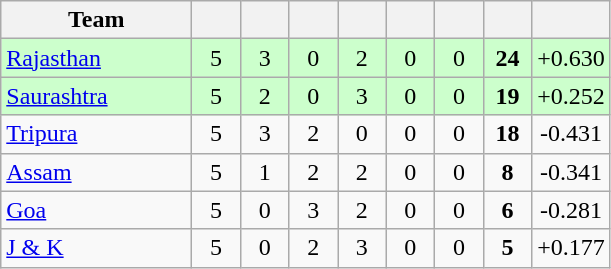<table class="wikitable" style="text-align:center">
<tr>
<th style="width:120px">Team</th>
<th style="width:25px"></th>
<th style="width:25px"></th>
<th style="width:25px"></th>
<th style="width:25px"></th>
<th style="width:25px"></th>
<th style="width:25px"></th>
<th style="width:25px"></th>
<th style="width:40px;"></th>
</tr>
<tr style="background:#cfc;">
<td style="text-align:left"><a href='#'>Rajasthan</a></td>
<td>5</td>
<td>3</td>
<td>0</td>
<td>2</td>
<td>0</td>
<td>0</td>
<td><strong>24</strong></td>
<td>+0.630</td>
</tr>
<tr style="background:#cfc;">
<td style="text-align:left"><a href='#'>Saurashtra</a></td>
<td>5</td>
<td>2</td>
<td>0</td>
<td>3</td>
<td>0</td>
<td>0</td>
<td><strong>19</strong></td>
<td>+0.252</td>
</tr>
<tr>
<td style="text-align:left"><a href='#'>Tripura</a></td>
<td>5</td>
<td>3</td>
<td>2</td>
<td>0</td>
<td>0</td>
<td>0</td>
<td><strong>18</strong></td>
<td>-0.431</td>
</tr>
<tr>
<td style="text-align:left"><a href='#'>Assam</a></td>
<td>5</td>
<td>1</td>
<td>2</td>
<td>2</td>
<td>0</td>
<td>0</td>
<td><strong>8</strong></td>
<td>-0.341</td>
</tr>
<tr>
<td style="text-align:left"><a href='#'>Goa</a></td>
<td>5</td>
<td>0</td>
<td>3</td>
<td>2</td>
<td>0</td>
<td>0</td>
<td><strong>6</strong></td>
<td>-0.281</td>
</tr>
<tr>
<td style="text-align:left"><a href='#'>J & K</a></td>
<td>5</td>
<td>0</td>
<td>2</td>
<td>3</td>
<td>0</td>
<td>0</td>
<td><strong>5</strong></td>
<td>+0.177</td>
</tr>
</table>
